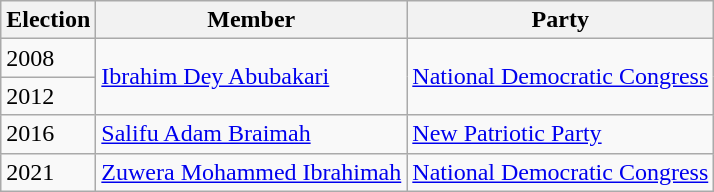<table class="wikitable">
<tr>
<th>Election</th>
<th>Member</th>
<th>Party</th>
</tr>
<tr>
<td>2008</td>
<td rowspan="2"><a href='#'>Ibrahim Dey Abubakari</a></td>
<td rowspan="2"><a href='#'>National Democratic Congress</a></td>
</tr>
<tr>
<td>2012</td>
</tr>
<tr>
<td>2016</td>
<td><a href='#'>Salifu Adam Braimah</a></td>
<td><a href='#'>New Patriotic Party</a></td>
</tr>
<tr>
<td>2021</td>
<td><a href='#'>Zuwera Mohammed Ibrahimah</a></td>
<td><a href='#'>National Democratic Congress</a></td>
</tr>
</table>
